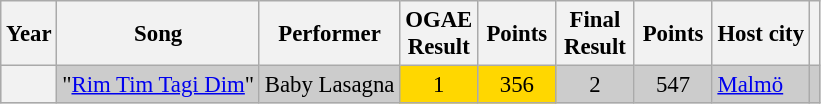<table class="wikitable sortable plainrowheaders" style="font-size: 95%">
<tr>
<th scope="col">Year</th>
<th scope="col">Song</th>
<th scope="col">Performer</th>
<th scope="col" style="width:45px;">OGAE Result</th>
<th scope="col" style="width:45px;">Points</th>
<th scope="col" style="width:45px;">Final Result</th>
<th scope="col" style="width:45px;">Points</th>
<th scope="col">Host city</th>
<th scope="col" class="unsortable"></th>
</tr>
<tr bgcolor="#CCC">
<th scope="row"></th>
<td>"<a href='#'>Rim Tim Tagi Dim</a>"</td>
<td>Baby Lasagna</td>
<td style="text-align:center;" bgcolor="gold">1</td>
<td style="text-align:center;" bgcolor="gold">356</td>
<td style="text-align:center;">2</td>
<td style="text-align:center;">547</td>
<td> <a href='#'>Malmö</a></td>
<td></td>
</tr>
</table>
